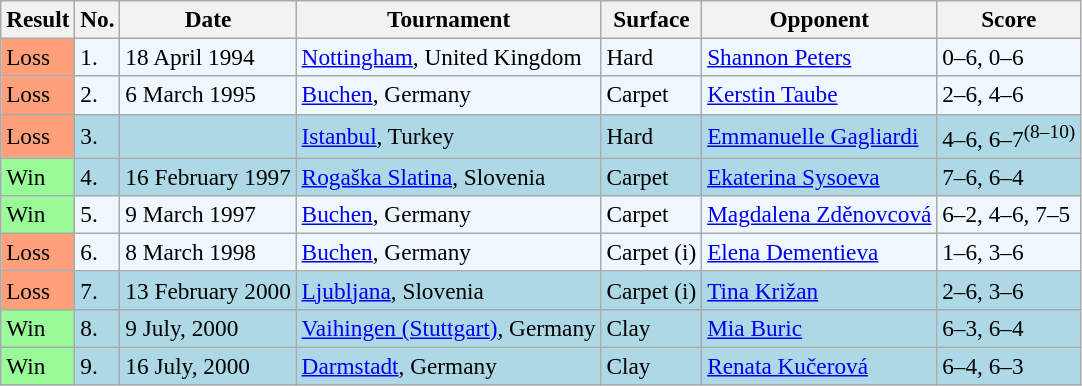<table class="sortable wikitable" style="font-size:97%">
<tr>
<th>Result</th>
<th>No.</th>
<th>Date</th>
<th>Tournament</th>
<th>Surface</th>
<th>Opponent</th>
<th>Score</th>
</tr>
<tr bgcolor="#f0f8ff">
<td style="background:#ffa07a;">Loss</td>
<td>1.</td>
<td>18 April 1994</td>
<td><a href='#'>Nottingham</a>, United Kingdom</td>
<td>Hard</td>
<td> <a href='#'>Shannon Peters</a></td>
<td>0–6, 0–6</td>
</tr>
<tr bgcolor="#f0f8ff">
<td style="background:#ffa07a;">Loss</td>
<td>2.</td>
<td>6 March 1995</td>
<td><a href='#'>Buchen</a>, Germany</td>
<td>Carpet</td>
<td> <a href='#'>Kerstin Taube</a></td>
<td>2–6, 4–6</td>
</tr>
<tr style="background:lightblue;">
<td style="background:#ffa07a;">Loss</td>
<td>3.</td>
<td></td>
<td><a href='#'>Istanbul</a>, Turkey</td>
<td>Hard</td>
<td> <a href='#'>Emmanuelle Gagliardi</a></td>
<td>4–6, 6–7<sup>(8–10)</sup></td>
</tr>
<tr style="background:lightblue;">
<td style="background:#98fb98;">Win</td>
<td>4.</td>
<td>16 February 1997</td>
<td><a href='#'>Rogaška Slatina</a>, Slovenia</td>
<td>Carpet</td>
<td> <a href='#'>Ekaterina Sysoeva</a></td>
<td>7–6, 6–4</td>
</tr>
<tr bgcolor="#f0f8ff">
<td style="background:#98fb98;">Win</td>
<td>5.</td>
<td>9 March 1997</td>
<td><a href='#'>Buchen</a>, Germany</td>
<td>Carpet</td>
<td> <a href='#'>Magdalena Zděnovcová</a></td>
<td>6–2, 4–6, 7–5</td>
</tr>
<tr bgcolor="#f0f8ff">
<td style="background:#ffa07a;">Loss</td>
<td>6.</td>
<td>8 March 1998</td>
<td><a href='#'>Buchen</a>, Germany</td>
<td>Carpet (i)</td>
<td> <a href='#'>Elena Dementieva</a></td>
<td>1–6, 3–6</td>
</tr>
<tr style="background:lightblue;">
<td style="background:#ffa07a;">Loss</td>
<td>7.</td>
<td>13 February 2000</td>
<td><a href='#'>Ljubljana</a>, Slovenia</td>
<td>Carpet (i)</td>
<td> <a href='#'>Tina Križan</a></td>
<td>2–6, 3–6</td>
</tr>
<tr style="background:lightblue;">
<td style="background:#98fb98;">Win</td>
<td>8.</td>
<td>9 July, 2000</td>
<td><a href='#'>Vaihingen (Stuttgart)</a>, Germany</td>
<td>Clay</td>
<td> <a href='#'>Mia Buric</a></td>
<td>6–3, 6–4</td>
</tr>
<tr style="background:lightblue;">
<td style="background:#98fb98;">Win</td>
<td>9.</td>
<td>16 July, 2000</td>
<td><a href='#'>Darmstadt</a>, Germany</td>
<td>Clay</td>
<td> <a href='#'>Renata Kučerová</a></td>
<td>6–4, 6–3</td>
</tr>
</table>
